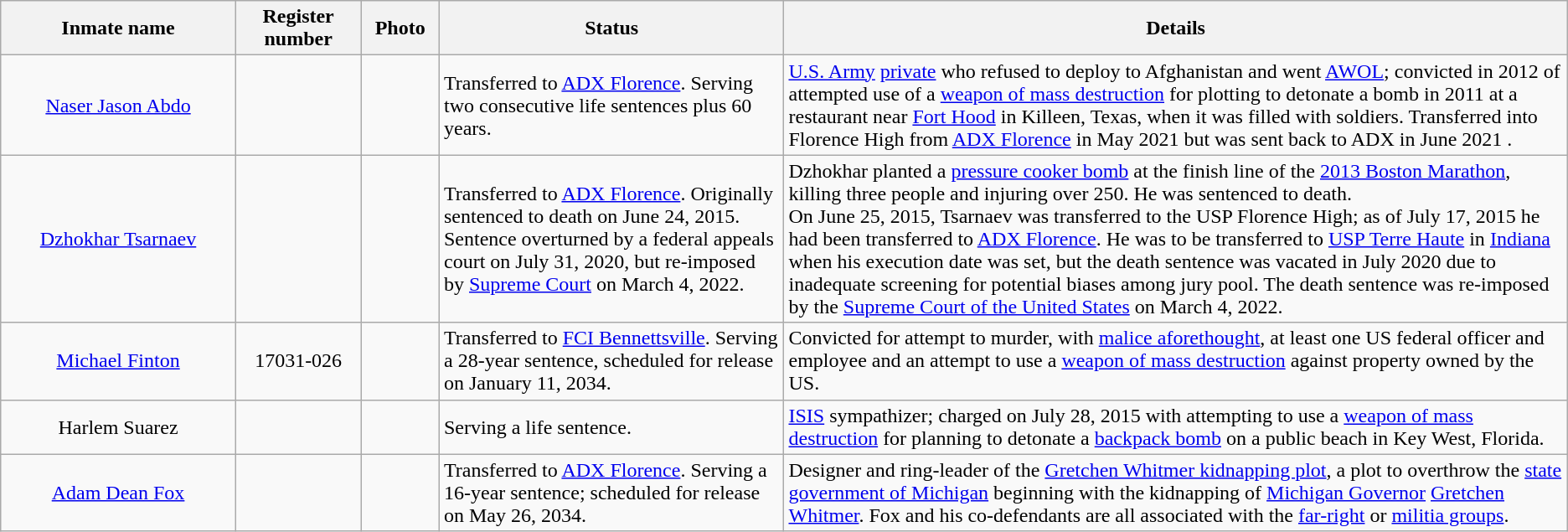<table class="wikitable sortable">
<tr>
<th width=15%>Inmate name</th>
<th width=8%>Register number</th>
<th width=5%>Photo</th>
<th width=22%>Status</th>
<th width=50%>Details</th>
</tr>
<tr>
<td style="text-align:center;"><a href='#'>Naser Jason Abdo</a></td>
<td style="text-align:center;"> </td>
<td style="text-align:center;"></td>
<td>Transferred to <a href='#'>ADX Florence</a>. Serving two consecutive life sentences plus 60 years.</td>
<td><a href='#'>U.S. Army</a> <a href='#'>private</a> who refused to deploy to Afghanistan and went <a href='#'>AWOL</a>; convicted in 2012 of attempted use of a <a href='#'>weapon of mass destruction</a> for plotting to detonate a bomb in 2011 at a restaurant near <a href='#'>Fort Hood</a> in Killeen, Texas, when it was filled with soldiers. Transferred into Florence High from <a href='#'>ADX Florence</a> in May 2021 but was sent back to ADX in June 2021 .</td>
</tr>
<tr>
<td style="text-align:center;"><a href='#'>Dzhokhar Tsarnaev</a></td>
<td style="text-align:center;"></td>
<td style="text-align:center;"></td>
<td>Transferred to <a href='#'>ADX Florence</a>. Originally sentenced to death on June 24, 2015. Sentence overturned by a federal appeals court on July 31, 2020, but re-imposed by <a href='#'>Supreme Court</a> on March 4, 2022.</td>
<td>Dzhokhar planted a <a href='#'>pressure cooker bomb</a> at the finish line of the <a href='#'>2013 Boston Marathon</a>, killing three people and injuring over 250. He was sentenced to death.<br>On June 25, 2015, Tsarnaev was transferred to the USP Florence High; as of July 17, 2015 he had been transferred to <a href='#'>ADX Florence</a>.
He was to be transferred to <a href='#'>USP Terre Haute</a> in <a href='#'>Indiana</a> when his execution date was set, but the death sentence was vacated in July 2020 due to inadequate screening for potential biases among jury pool. The death sentence was re-imposed by the <a href='#'>Supreme Court of the United States</a> on March 4, 2022.</td>
</tr>
<tr>
<td style="text-align:center;"><a href='#'>Michael Finton</a></td>
<td style="text-align:center;">17031-026</td>
<td></td>
<td>Transferred to <a href='#'>FCI Bennettsville</a>. Serving a 28-year sentence, scheduled for release on January 11, 2034.</td>
<td>Convicted for attempt to murder, with <a href='#'>malice aforethought</a>, at least one US federal officer and employee and an attempt to use a <a href='#'>weapon of mass destruction</a> against property owned by the US.</td>
</tr>
<tr>
<td style="text-align:center;">Harlem Suarez</td>
<td style="text-align:center;"></td>
<td style="text-align:center;"></td>
<td>Serving a life sentence.</td>
<td><a href='#'>ISIS</a> sympathizer; charged on July 28, 2015 with attempting to use a <a href='#'>weapon of mass destruction</a> for planning to detonate a <a href='#'>backpack bomb</a> on a public beach in Key West, Florida.</td>
</tr>
<tr>
<td style="text-align:center;"><a href='#'>Adam Dean Fox</a></td>
<td style="text-align:center;"></td>
<td></td>
<td>Transferred to <a href='#'>ADX Florence</a>. Serving a 16-year sentence; scheduled for release on May 26, 2034.</td>
<td>Designer and ring-leader of the <a href='#'>Gretchen Whitmer kidnapping plot</a>, a plot to overthrow the <a href='#'>state government of Michigan</a> beginning with the kidnapping of <a href='#'>Michigan Governor</a> <a href='#'>Gretchen Whitmer</a>. Fox and his co-defendants are all associated with the <a href='#'>far-right</a> or <a href='#'>militia groups</a>.</td>
</tr>
</table>
